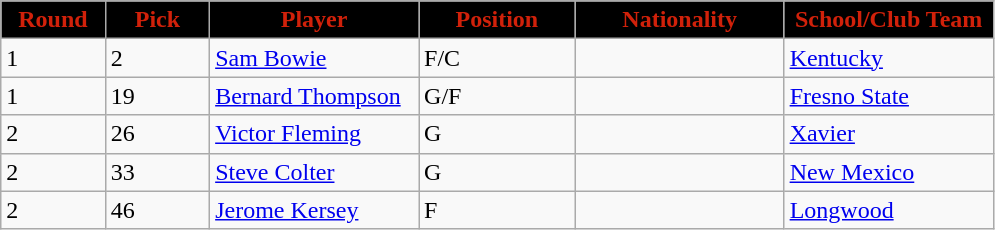<table class="wikitable sortable sortable">
<tr>
<th style="background:#000000; color:#D1210A"  width="10%">Round</th>
<th style="background:#000000; color:#D1210A"  width="10%">Pick</th>
<th style="background:#000000; color:#D1210A"  width="20%">Player</th>
<th style="background:#000000; color:#D1210A"  width="15%">Position</th>
<th style="background:#000000; color:#D1210A"  width="20%">Nationality</th>
<th style="background:#000000; color:#D1210A"  width="20%">School/Club Team</th>
</tr>
<tr>
<td>1</td>
<td>2</td>
<td><a href='#'>Sam Bowie</a></td>
<td>F/C</td>
<td></td>
<td><a href='#'>Kentucky</a></td>
</tr>
<tr>
<td>1</td>
<td>19</td>
<td><a href='#'>Bernard Thompson</a></td>
<td>G/F</td>
<td></td>
<td><a href='#'>Fresno State</a></td>
</tr>
<tr>
<td>2</td>
<td>26</td>
<td><a href='#'>Victor Fleming</a></td>
<td>G</td>
<td></td>
<td><a href='#'>Xavier</a></td>
</tr>
<tr>
<td>2</td>
<td>33</td>
<td><a href='#'>Steve Colter</a></td>
<td>G</td>
<td></td>
<td><a href='#'>New Mexico</a></td>
</tr>
<tr>
<td>2</td>
<td>46</td>
<td><a href='#'>Jerome Kersey</a></td>
<td>F</td>
<td></td>
<td><a href='#'>Longwood</a></td>
</tr>
</table>
